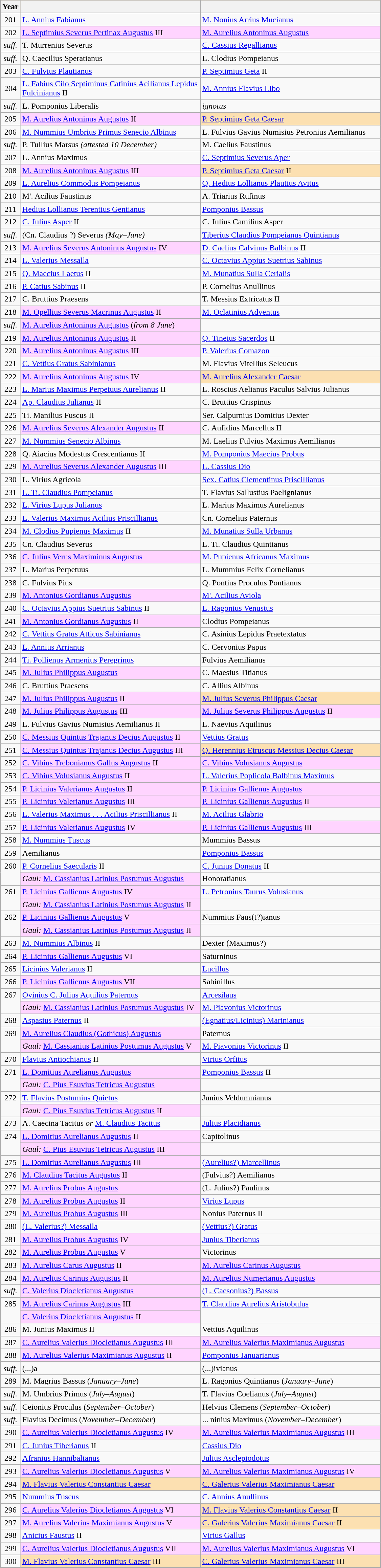<table class="wikitable" style="width:750px; margin-left: auto; margin-right: auto; border: none;">
<tr bgcolor="#FFDEAD">
<th width="4%">Year</th>
<th width="48%"></th>
<th width="48%"></th>
</tr>
<tr>
<td align="center">201</td>
<td><a href='#'>L. Annius Fabianus</a></td>
<td><a href='#'>M. Nonius Arrius Mucianus</a></td>
</tr>
<tr>
<td align="center">202</td>
<td bgcolor="#ffd4ff"><a href='#'>L. Septimius Severus Pertinax Augustus</a> III</td>
<td bgcolor="#ffd4ff"><a href='#'>M. Aurelius Antoninus Augustus</a></td>
</tr>
<tr>
<td align="center"><em>suff.</em></td>
<td>T. Murrenius Severus</td>
<td><a href='#'>C. Cassius Regallianus</a></td>
</tr>
<tr>
<td align="center"><em>suff.</em></td>
<td>Q. Caecilius Speratianus</td>
<td>L. Clodius Pompeianus</td>
</tr>
<tr>
<td align="center">203</td>
<td><a href='#'>C. Fulvius Plautianus</a></td>
<td><a href='#'>P. Septimius Geta</a> II</td>
</tr>
<tr>
<td align="center">204</td>
<td><a href='#'>L. Fabius Cilo Septiminus Catinius Acilianus Lepidus Fulcinianus</a> II</td>
<td><a href='#'>M. Annius Flavius Libo</a></td>
</tr>
<tr>
<td align="center"><em>suff.</em></td>
<td>L. Pomponius Liberalis</td>
<td><em>ignotus</em></td>
</tr>
<tr>
<td align="center">205</td>
<td bgcolor="#ffd4ff"><a href='#'>M. Aurelius Antoninus Augustus</a> II</td>
<td bgcolor="#fce0b1"><a href='#'>P. Septimius Geta Caesar</a></td>
</tr>
<tr>
<td align="center">206</td>
<td><a href='#'>M. Nummius Umbrius Primus Senecio Albinus</a></td>
<td>L. Fulvius Gavius Numisius Petronius Aemilianus</td>
</tr>
<tr>
<td align="center"><em>suff.</em></td>
<td>P. Tullius Marsus <em>(attested 10 December)</em></td>
<td>M. Caelius Faustinus</td>
</tr>
<tr>
<td align="center">207</td>
<td>L. Annius Maximus</td>
<td><a href='#'>C. Septimius Severus Aper</a></td>
</tr>
<tr>
<td align="center">208</td>
<td bgcolor="#ffd4ff"><a href='#'>M. Aurelius Antoninus Augustus</a> III</td>
<td bgcolor="#fce0b1"><a href='#'>P. Septimius Geta Caesar</a> II</td>
</tr>
<tr>
<td align="center">209</td>
<td><a href='#'>L. Aurelius Commodus Pompeianus</a></td>
<td><a href='#'>Q. Hedius Lollianus Plautius Avitus</a></td>
</tr>
<tr>
<td align="center">210</td>
<td>M'. Acilius Faustinus</td>
<td>A. Triarius Rufinus</td>
</tr>
<tr>
<td align="center">211</td>
<td><a href='#'>Hedius Lollianus Terentius Gentianus</a></td>
<td><a href='#'>Pomponius Bassus</a></td>
</tr>
<tr>
<td align="center">212</td>
<td><a href='#'>C. Julius Asper</a> II</td>
<td>C. Julius Camilius Asper</td>
</tr>
<tr>
<td align="center"><em>suff.</em></td>
<td>(Cn. Claudius ?) Severus <em>(May–June)</em></td>
<td><a href='#'>Tiberius Claudius Pompeianus Quintianus</a></td>
</tr>
<tr>
<td align="center">213</td>
<td bgcolor="#ffd4ff"><a href='#'>M. Aurelius Severus Antoninus Augustus</a> IV</td>
<td><a href='#'>D. Caelius Calvinus Balbinus</a> II</td>
</tr>
<tr>
<td align="center">214</td>
<td><a href='#'>L. Valerius Messalla</a></td>
<td><a href='#'>C. Octavius Appius Suetrius Sabinus</a></td>
</tr>
<tr>
<td align="center">215</td>
<td><a href='#'>Q. Maecius Laetus</a> II</td>
<td><a href='#'>M. Munatius Sulla Cerialis</a></td>
</tr>
<tr>
<td align="center">216</td>
<td><a href='#'>P. Catius Sabinus</a> II</td>
<td>P. Cornelius Anullinus</td>
</tr>
<tr>
<td align="center">217</td>
<td>C. Bruttius Praesens</td>
<td>T. Messius Extricatus II</td>
</tr>
<tr>
<td align="center">218</td>
<td bgcolor="#ffd4ff"><a href='#'>M. Opellius Severus Macrinus Augustus</a> II</td>
<td><a href='#'>M. Oclatinius Adventus</a></td>
</tr>
<tr>
<td align="center"><em>suff.</em></td>
<td bgcolor="#ffd4ff"><a href='#'>M. Aurelius Antoninus Augustus</a> (<em>from 8 June</em>)</td>
<td></td>
</tr>
<tr>
<td align="center">219</td>
<td bgcolor="#ffd4ff"><a href='#'>M. Aurelius Antoninus Augustus</a> II</td>
<td><a href='#'>Q. Tineius Sacerdos</a> II</td>
</tr>
<tr>
<td align="center">220</td>
<td bgcolor="#ffd4ff"><a href='#'>M. Aurelius Antoninus Augustus</a> III</td>
<td><a href='#'>P. Valerius Comazon</a></td>
</tr>
<tr>
<td align="center">221</td>
<td><a href='#'>C. Vettius Gratus Sabinianus</a></td>
<td>M. Flavius Vitellius Seleucus</td>
</tr>
<tr>
<td align="center">222</td>
<td bgcolor="#ffd4ff"><a href='#'>M. Aurelius Antoninus Augustus</a> IV</td>
<td bgcolor="#fce0b1"><a href='#'>M. Aurelius Alexander Caesar</a></td>
</tr>
<tr>
<td align="center">223</td>
<td><a href='#'>L. Marius Maximus Perpetuus Aurelianus</a> II</td>
<td>L. Roscius Aelianus Paculus Salvius Julianus</td>
</tr>
<tr>
<td align="center">224</td>
<td><a href='#'>Ap. Claudius Julianus</a> II</td>
<td>C. Bruttius Crispinus</td>
</tr>
<tr>
<td align="center">225</td>
<td>Ti. Manilius Fuscus II</td>
<td>Ser. Calpurnius Domitius Dexter</td>
</tr>
<tr>
<td align="center">226</td>
<td bgcolor="#ffd4ff"><a href='#'>M. Aurelius Severus Alexander Augustus</a> II</td>
<td>C. Aufidius Marcellus II</td>
</tr>
<tr>
<td align="center">227</td>
<td><a href='#'>M. Nummius Senecio Albinus</a></td>
<td>M. Laelius Fulvius Maximus Aemilianus</td>
</tr>
<tr>
<td align="center">228</td>
<td>Q. Aiacius Modestus Crescentianus II</td>
<td><a href='#'>M. Pomponius Maecius Probus</a></td>
</tr>
<tr>
<td align="center">229</td>
<td bgcolor="#ffd4ff"><a href='#'>M. Aurelius Severus Alexander Augustus</a> III</td>
<td><a href='#'>L. Cassius Dio</a></td>
</tr>
<tr>
<td align="center">230</td>
<td>L. Virius Agricola</td>
<td><a href='#'>Sex. Catius Clementinus Priscillianus</a></td>
</tr>
<tr>
<td align="center">231</td>
<td><a href='#'>L. Ti. Claudius Pompeianus</a></td>
<td>T. Flavius Sallustius Paelignianus</td>
</tr>
<tr>
<td align="center">232</td>
<td><a href='#'>L. Virius Lupus Julianus</a></td>
<td>L. Marius Maximus Aurelianus</td>
</tr>
<tr>
<td align="center">233</td>
<td><a href='#'>L. Valerius Maximus Acilius Priscillianus</a></td>
<td>Cn. Cornelius Paternus</td>
</tr>
<tr>
<td align="center">234</td>
<td><a href='#'>M. Clodius Pupienus Maximus</a> II</td>
<td><a href='#'>M. Munatius Sulla Urbanus</a></td>
</tr>
<tr>
<td align="center">235</td>
<td>Cn. Claudius Severus</td>
<td>L. Ti. Claudius Quintianus</td>
</tr>
<tr>
<td align="center">236</td>
<td bgcolor="#ffd4ff"><a href='#'>C. Julius Verus Maximinus Augustus</a></td>
<td><a href='#'>M. Pupienus Africanus Maximus</a></td>
</tr>
<tr>
<td align="center">237</td>
<td>L. Marius Perpetuus</td>
<td>L. Mummius Felix Cornelianus</td>
</tr>
<tr>
<td align="center">238</td>
<td>C. Fulvius Pius</td>
<td>Q. Pontius Proculus Pontianus</td>
</tr>
<tr>
<td align="center">239</td>
<td bgcolor="#ffd4ff"><a href='#'>M. Antonius Gordianus Augustus</a></td>
<td><a href='#'>M'. Acilius Aviola</a></td>
</tr>
<tr>
<td align="center">240</td>
<td><a href='#'>C. Octavius Appius Suetrius Sabinus</a> II</td>
<td><a href='#'>L. Ragonius Venustus</a></td>
</tr>
<tr>
<td align="center">241</td>
<td bgcolor="#ffd4ff"><a href='#'>M. Antonius Gordianus Augustus</a> II</td>
<td>Clodius Pompeianus</td>
</tr>
<tr>
<td align="center">242</td>
<td><a href='#'>C. Vettius Gratus Atticus Sabinianus</a></td>
<td>C. Asinius Lepidus Praetextatus</td>
</tr>
<tr>
<td align="center">243</td>
<td><a href='#'>L. Annius Arrianus</a></td>
<td>C. Cervonius Papus</td>
</tr>
<tr>
<td align="center">244</td>
<td><a href='#'>Ti. Pollienus Armenius Peregrinus</a></td>
<td>Fulvius Aemilianus</td>
</tr>
<tr>
<td align="center">245</td>
<td bgcolor="#ffd4ff"><a href='#'>M. Julius Philippus Augustus</a></td>
<td>C. Maesius Titianus</td>
</tr>
<tr>
<td align="center">246</td>
<td>C. Bruttius Praesens</td>
<td>C. Allius Albinus</td>
</tr>
<tr>
<td align="center">247</td>
<td bgcolor="#ffd4ff"><a href='#'>M. Julius Philippus Augustus</a> II</td>
<td bgcolor="#fce0b1"><a href='#'>M. Julius Severus Philippus Caesar</a></td>
</tr>
<tr>
<td align="center">248</td>
<td bgcolor="#ffd4ff"><a href='#'>M. Julius Philippus Augustus</a> III</td>
<td bgcolor="#ffd4ff"><a href='#'>M. Julius Severus Philippus Augustus</a> II</td>
</tr>
<tr>
<td align="center">249</td>
<td>L. Fulvius Gavius Numisius Aemilianus II</td>
<td>L. Naevius Aquilinus</td>
</tr>
<tr>
<td align="center">250</td>
<td bgcolor="#ffd4ff"><a href='#'>C. Messius Quintus Trajanus Decius Augustus</a> II</td>
<td><a href='#'>Vettius Gratus</a></td>
</tr>
<tr>
<td align="center">251</td>
<td bgcolor="#ffd4ff"><a href='#'>C. Messius Quintus Trajanus Decius Augustus</a> III</td>
<td bgcolor="#fce0b1"><a href='#'>Q. Herennius Etruscus Messius Decius Caesar</a></td>
</tr>
<tr>
<td align="center">252</td>
<td bgcolor="#ffd4ff"><a href='#'>C. Vibius Trebonianus Gallus Augustus</a> II</td>
<td bgcolor="#ffd4ff"><a href='#'>C. Vibius Volusianus Augustus</a></td>
</tr>
<tr>
<td align="center">253</td>
<td bgcolor="#ffd4ff"><a href='#'>C. Vibius Volusianus Augustus</a> II</td>
<td><a href='#'>L. Valerius Poplicola Balbinus Maximus</a></td>
</tr>
<tr>
<td align="center">254</td>
<td bgcolor="#ffd4ff"><a href='#'>P. Licinius Valerianus Augustus</a> II</td>
<td bgcolor="#ffd4ff"><a href='#'>P. Licinius Gallienus Augustus</a></td>
</tr>
<tr>
<td align="center">255</td>
<td bgcolor="#ffd4ff"><a href='#'>P. Licinius Valerianus Augustus</a> III</td>
<td bgcolor="#ffd4ff"><a href='#'>P. Licinius Gallienus Augustus</a> II</td>
</tr>
<tr>
<td align="center">256</td>
<td><a href='#'>L. Valerius Maximus . . . Acilius Priscillianus</a> II</td>
<td><a href='#'>M. Acilius Glabrio</a></td>
</tr>
<tr>
<td align="center">257</td>
<td bgcolor="#ffd4ff"><a href='#'>P. Licinius Valerianus Augustus</a> IV</td>
<td bgcolor="#ffd4ff"><a href='#'>P. Licinius Gallienus Augustus</a> III</td>
</tr>
<tr>
<td align="center">258</td>
<td><a href='#'>M. Nummius Tuscus</a></td>
<td>Mummius Bassus</td>
</tr>
<tr>
<td align="center">259</td>
<td>Aemilianus</td>
<td><a href='#'>Pomponius Bassus</a></td>
</tr>
<tr>
<td rowspan="2" align="center" style="vertical-align: top;">260</td>
<td><a href='#'>P. Cornelius Saecularis</a> II</td>
<td><a href='#'>C. Junius Donatus</a> II</td>
</tr>
<tr>
<td bgcolor="#ffd4ff"><em>Gaul:</em> <a href='#'>M. Cassianius Latinius Postumus Augustus</a></td>
<td>Honoratianus</td>
</tr>
<tr>
<td rowspan="2" align="center" style="vertical-align: top;">261</td>
<td bgcolor="#ffd4ff"><a href='#'>P. Licinius Gallienus Augustus</a> IV</td>
<td><a href='#'>L. Petronius Taurus Volusianus</a></td>
</tr>
<tr>
<td bgcolor="#ffd4ff"><em>Gaul:</em> <a href='#'>M. Cassianius Latinius Postumus Augustus</a> II</td>
<td></td>
</tr>
<tr>
<td rowspan="2" align="center" style="vertical-align: top;">262</td>
<td bgcolor="#ffd4ff"><a href='#'>P. Licinius Gallienus Augustus</a> V</td>
<td>Nummius Faus(t?)ianus</td>
</tr>
<tr>
<td bgcolor="#ffd4ff"><em>Gaul:</em> <a href='#'>M. Cassianius Latinius Postumus Augustus</a> II</td>
<td></td>
</tr>
<tr>
<td align="center">263</td>
<td><a href='#'>M. Nummius Albinus</a> II</td>
<td>Dexter (Maximus?)</td>
</tr>
<tr>
<td align="center">264</td>
<td bgcolor="#ffd4ff"><a href='#'>P. Licinius Gallienus Augustus</a> VI</td>
<td>Saturninus</td>
</tr>
<tr>
<td align="center">265</td>
<td><a href='#'>Licinius Valerianus</a> II</td>
<td><a href='#'>Lucillus</a></td>
</tr>
<tr>
<td align="center">266</td>
<td bgcolor="#ffd4ff"><a href='#'>P. Licinius Gallienus Augustus</a> VII</td>
<td>Sabinillus</td>
</tr>
<tr>
<td rowspan="2" align="center" style="vertical-align: top;">267</td>
<td><a href='#'>Ovinius C. Julius Aquilius Paternus</a></td>
<td><a href='#'>Arcesilaus</a></td>
</tr>
<tr>
<td bgcolor="#ffd4ff"><em>Gaul:</em> <a href='#'>M. Cassianius Latinius Postumus Augustus</a> IV</td>
<td><a href='#'>M. Piavonius Victorinus</a></td>
</tr>
<tr>
<td align="center">268</td>
<td><a href='#'>Aspasius Paternus</a> II</td>
<td><a href='#'>(Egnatius/Licinius) Marinianus</a></td>
</tr>
<tr>
<td rowspan="2" align="center" style="vertical-align: top;">269</td>
<td bgcolor="#ffd4ff"><a href='#'>M. Aurelius Claudius (Gothicus) Augustus</a></td>
<td>Paternus</td>
</tr>
<tr>
<td bgcolor="#ffd4ff"><em>Gaul:</em> <a href='#'>M. Cassianius Latinius Postumus Augustus</a> V</td>
<td><a href='#'>M. Piavonius Victorinus</a> II</td>
</tr>
<tr>
<td align="center">270</td>
<td><a href='#'>Flavius Antiochianus</a> II</td>
<td><a href='#'>Virius Orfitus</a></td>
</tr>
<tr>
<td rowspan="2" align="center" style="vertical-align: top;">271</td>
<td bgcolor="#ffd4ff"><a href='#'>L. Domitius Aurelianus Augustus</a></td>
<td><a href='#'>Pomponius Bassus</a> II</td>
</tr>
<tr>
<td bgcolor="#ffd4ff"><em>Gaul:</em> <a href='#'>C. Pius Esuvius Tetricus Augustus</a></td>
<td></td>
</tr>
<tr>
<td rowspan="2" align="center" style="vertical-align: top;">272</td>
<td><a href='#'>T. Flavius Postumius Quietus</a></td>
<td>Junius Veldumnianus</td>
</tr>
<tr>
<td bgcolor="#ffd4ff"><em>Gaul:</em> <a href='#'>C. Pius Esuvius Tetricus Augustus</a> II</td>
<td></td>
</tr>
<tr>
<td align="center">273</td>
<td>A. Caecina Tacitus <em>or</em> <a href='#'>M. Claudius Tacitus</a></td>
<td><a href='#'>Julius Placidianus</a></td>
</tr>
<tr>
<td rowspan="2" align="center" style="vertical-align: top;">274</td>
<td bgcolor="#ffd4ff"><a href='#'>L. Domitius Aurelianus Augustus</a> II</td>
<td>Capitolinus</td>
</tr>
<tr>
<td bgcolor="#ffd4ff"><em>Gaul:</em> <a href='#'>C. Pius Esuvius Tetricus Augustus</a> III</td>
<td></td>
</tr>
<tr>
<td align="center">275</td>
<td bgcolor="#ffd4ff"><a href='#'>L. Domitius Aurelianus Augustus</a> III</td>
<td><a href='#'>(Aurelius?) Marcellinus</a></td>
</tr>
<tr>
<td align="center">276</td>
<td bgcolor="#ffd4ff"><a href='#'>M. Claudius Tacitus Augustus</a> II</td>
<td>(Fulvius?) Aemilianus</td>
</tr>
<tr>
<td align="center">277</td>
<td bgcolor="#ffd4ff"><a href='#'>M. Aurelius Probus Augustus</a></td>
<td>(L. Julius?) Paulinus</td>
</tr>
<tr>
<td align="center">278</td>
<td bgcolor="#ffd4ff"><a href='#'>M. Aurelius Probus Augustus</a> II</td>
<td><a href='#'>Virius Lupus</a></td>
</tr>
<tr>
<td align="center">279</td>
<td bgcolor="#ffd4ff"><a href='#'>M. Aurelius Probus Augustus</a> III</td>
<td>Nonius Paternus II</td>
</tr>
<tr>
<td align="center">280</td>
<td><a href='#'>(L. Valerius?) Messalla</a></td>
<td><a href='#'>(Vettius?) Gratus</a></td>
</tr>
<tr>
<td align="center">281</td>
<td bgcolor="#ffd4ff"><a href='#'>M. Aurelius Probus Augustus</a> IV</td>
<td><a href='#'>Junius Tiberianus</a></td>
</tr>
<tr>
<td align="center">282</td>
<td bgcolor="#ffd4ff"><a href='#'>M. Aurelius Probus Augustus</a> V</td>
<td>Victorinus</td>
</tr>
<tr>
<td align="center">283</td>
<td bgcolor="#ffd4ff"><a href='#'>M. Aurelius Carus Augustus</a> II</td>
<td bgcolor="#ffd4ff"><a href='#'>M. Aurelius Carinus Augustus</a></td>
</tr>
<tr>
<td align="center">284</td>
<td bgcolor="#ffd4ff"><a href='#'>M. Aurelius Carinus Augustus</a> II</td>
<td bgcolor="#ffd4ff"><a href='#'>M. Aurelius Numerianus Augustus</a></td>
</tr>
<tr>
<td align="center"><em>suff.</em></td>
<td bgcolor="#ffd4ff"><a href='#'>C. Valerius Diocletianus Augustus</a></td>
<td><a href='#'>(L. Caesonius?) Bassus</a></td>
</tr>
<tr>
<td rowspan="2" align="center" style="vertical-align: top;">285</td>
<td bgcolor="#ffd4ff"><a href='#'>M. Aurelius Carinus Augustus</a> III</td>
<td rowspan="2" style="vertical-align: top;"><a href='#'>T. Claudius Aurelius Aristobulus</a></td>
</tr>
<tr>
<td bgcolor="#ffd4ff"><a href='#'>C. Valerius Diocletianus Augustus</a> II</td>
</tr>
<tr>
<td align="center">286</td>
<td>M. Junius Maximus II</td>
<td>Vettius Aquilinus</td>
</tr>
<tr>
<td align="center">287</td>
<td bgcolor="#ffd4ff"><a href='#'>C. Aurelius Valerius Diocletianus Augustus</a> III</td>
<td bgcolor="#ffd4ff"><a href='#'>M. Aurelius Valerius Maximianus Augustus</a></td>
</tr>
<tr>
<td align="center">288</td>
<td bgcolor="#ffd4ff"><a href='#'>M. Aurelius Valerius Maximianus Augustus</a> II</td>
<td><a href='#'>Pomponius Januarianus</a></td>
</tr>
<tr>
<td align="center"><em>suff.</em></td>
<td>(...)a</td>
<td>(...)ivianus</td>
</tr>
<tr>
<td align="center">289</td>
<td>M. Magrius Bassus (<em>January–June</em>)</td>
<td>L. Ragonius Quintianus (<em>January–June</em>)</td>
</tr>
<tr>
<td align="center"><em>suff.</em></td>
<td>M. Umbrius Primus (<em>July–August</em>)</td>
<td>T. Flavius Coelianus (<em>July–August</em>)</td>
</tr>
<tr>
<td align="center"><em>suff.</em></td>
<td>Ceionius Proculus (<em>September–October</em>)</td>
<td>Helvius Clemens (<em>September–October</em>)</td>
</tr>
<tr>
<td align="center"><em>suff.</em></td>
<td>Flavius Decimus (<em>November–December</em>)</td>
<td>... ninius Maximus (<em>November–December</em>)</td>
</tr>
<tr>
<td align="center">290</td>
<td bgcolor="#ffd4ff"><a href='#'>C. Aurelius Valerius Diocletianus Augustus</a> IV</td>
<td bgcolor="#ffd4ff"><a href='#'>M. Aurelius Valerius Maximianus Augustus</a> III</td>
</tr>
<tr>
<td align="center">291</td>
<td><a href='#'>C. Junius Tiberianus</a> II</td>
<td><a href='#'>Cassius Dio</a></td>
</tr>
<tr>
<td align="center">292</td>
<td><a href='#'>Afranius Hannibalianus</a></td>
<td><a href='#'>Julius Asclepiodotus</a></td>
</tr>
<tr>
<td align="center">293</td>
<td bgcolor="#ffd4ff"><a href='#'>C. Aurelius Valerius Diocletianus Augustus</a> V</td>
<td bgcolor="#ffd4ff"><a href='#'>M. Aurelius Valerius Maximianus Augustus</a> IV</td>
</tr>
<tr>
<td align="center">294</td>
<td bgcolor="#fce0b1"><a href='#'>M. Flavius Valerius Constantius Caesar</a></td>
<td bgcolor="#fce0b1"><a href='#'>C. Galerius Valerius Maximianus Caesar</a></td>
</tr>
<tr>
<td align="center">295</td>
<td><a href='#'>Nummius Tuscus</a></td>
<td><a href='#'>C. Annius Anullinus</a></td>
</tr>
<tr>
<td align="center">296</td>
<td bgcolor="#ffd4ff"><a href='#'>C. Aurelius Valerius Diocletianus Augustus</a> VI</td>
<td bgcolor="#fce0b1"><a href='#'>M. Flavius Valerius Constantius Caesar</a> II</td>
</tr>
<tr>
<td align="center">297</td>
<td bgcolor="#ffd4ff"><a href='#'>M. Aurelius Valerius Maximianus Augustus</a> V</td>
<td bgcolor="#fce0b1"><a href='#'>C. Galerius Valerius Maximianus Caesar</a> II</td>
</tr>
<tr>
<td align="center">298</td>
<td><a href='#'>Anicius Faustus</a> II</td>
<td><a href='#'>Virius Gallus</a></td>
</tr>
<tr>
<td align="center">299</td>
<td bgcolor="#ffd4ff"><a href='#'>C. Aurelius Valerius Diocletianus Augustus</a> VII</td>
<td bgcolor="#ffd4ff"><a href='#'>M. Aurelius Valerius Maximianus Augustus</a> VI</td>
</tr>
<tr>
<td align="center">300</td>
<td bgcolor="#fce0b1"><a href='#'>M. Flavius Valerius Constantius Caesar</a> III</td>
<td bgcolor="#fce0b1"><a href='#'>C. Galerius Valerius Maximianus Caesar</a> III</td>
</tr>
</table>
